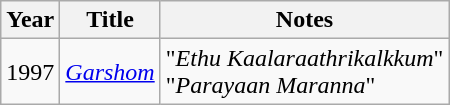<table class="wikitable">
<tr>
<th>Year</th>
<th>Title</th>
<th>Notes</th>
</tr>
<tr>
<td>1997</td>
<td><em><a href='#'>Garshom</a></em></td>
<td>"<em>Ethu Kaalaraathrikalkkum</em>"<br>"<em>Parayaan Maranna</em>"</td>
</tr>
</table>
